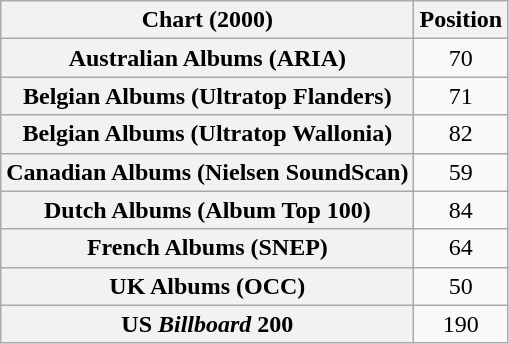<table class="wikitable sortable plainrowheaders">
<tr>
<th>Chart (2000)</th>
<th>Position</th>
</tr>
<tr>
<th scope="row">Australian Albums (ARIA)</th>
<td align="center">70</td>
</tr>
<tr>
<th scope="row">Belgian Albums (Ultratop Flanders)</th>
<td align="center">71</td>
</tr>
<tr>
<th scope="row">Belgian Albums (Ultratop Wallonia)</th>
<td align="center">82</td>
</tr>
<tr>
<th scope="row">Canadian Albums (Nielsen SoundScan)</th>
<td align=center>59</td>
</tr>
<tr>
<th scope="row">Dutch Albums (Album Top 100)</th>
<td align="center">84</td>
</tr>
<tr>
<th scope="row">French Albums (SNEP)</th>
<td align="center">64</td>
</tr>
<tr>
<th scope="row">UK Albums (OCC)</th>
<td align="center">50</td>
</tr>
<tr>
<th scope="row">US <em>Billboard</em> 200</th>
<td align="center">190</td>
</tr>
</table>
